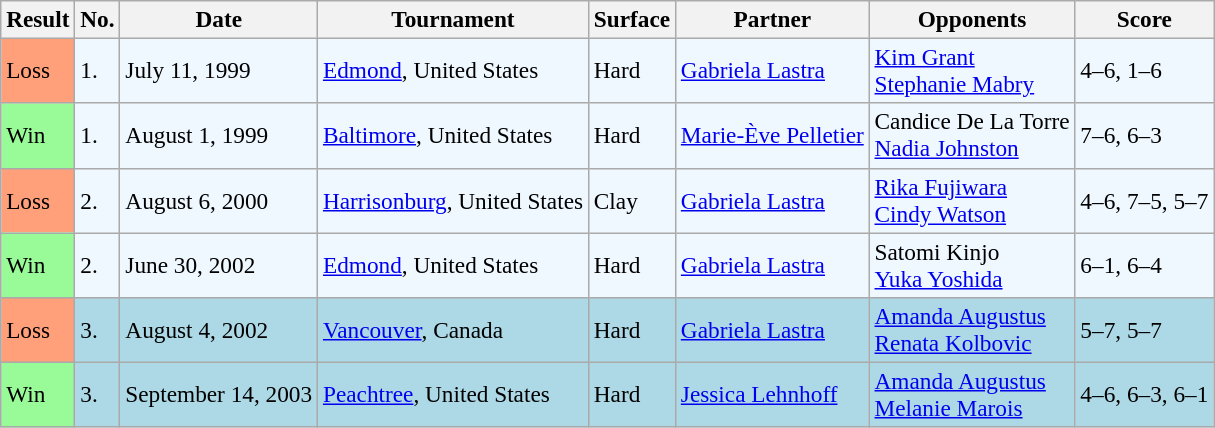<table class="sortable wikitable" style=font-size:97%>
<tr>
<th>Result</th>
<th>No.</th>
<th>Date</th>
<th>Tournament</th>
<th>Surface</th>
<th>Partner</th>
<th>Opponents</th>
<th>Score</th>
</tr>
<tr style="background:#f0f8ff;">
<td style="background:#ffa07a;">Loss</td>
<td>1.</td>
<td>July 11, 1999</td>
<td><a href='#'>Edmond</a>, United States</td>
<td>Hard</td>
<td> <a href='#'>Gabriela Lastra</a></td>
<td> <a href='#'>Kim Grant</a> <br>  <a href='#'>Stephanie Mabry</a></td>
<td>4–6, 1–6</td>
</tr>
<tr style="background:#f0f8ff;">
<td style="background:#98fb98;">Win</td>
<td>1.</td>
<td>August 1, 1999</td>
<td><a href='#'>Baltimore</a>, United States</td>
<td>Hard</td>
<td> <a href='#'>Marie-Ève Pelletier</a></td>
<td> Candice De La Torre <br>  <a href='#'>Nadia Johnston</a></td>
<td>7–6, 6–3</td>
</tr>
<tr style="background:#f0f8ff;">
<td style="background:#ffa07a;">Loss</td>
<td>2.</td>
<td>August 6, 2000</td>
<td><a href='#'>Harrisonburg</a>, United States</td>
<td>Clay</td>
<td> <a href='#'>Gabriela Lastra</a></td>
<td> <a href='#'>Rika Fujiwara</a> <br>  <a href='#'>Cindy Watson</a></td>
<td>4–6, 7–5, 5–7</td>
</tr>
<tr style="background:#f0f8ff;">
<td style="background:#98fb98;">Win</td>
<td>2.</td>
<td>June 30, 2002</td>
<td><a href='#'>Edmond</a>, United States</td>
<td>Hard</td>
<td> <a href='#'>Gabriela Lastra</a></td>
<td> Satomi Kinjo <br>  <a href='#'>Yuka Yoshida</a></td>
<td>6–1, 6–4</td>
</tr>
<tr bgcolor=lightblue>
<td style="background:#ffa07a;">Loss</td>
<td>3.</td>
<td>August 4, 2002</td>
<td><a href='#'>Vancouver</a>, Canada</td>
<td>Hard</td>
<td> <a href='#'>Gabriela Lastra</a></td>
<td> <a href='#'>Amanda Augustus</a><br>  <a href='#'>Renata Kolbovic</a></td>
<td>5–7, 5–7</td>
</tr>
<tr bgcolor=lightblue>
<td style="background:#98fb98;">Win</td>
<td>3.</td>
<td>September 14, 2003</td>
<td><a href='#'>Peachtree</a>, United States</td>
<td>Hard</td>
<td> <a href='#'>Jessica Lehnhoff</a></td>
<td> <a href='#'>Amanda Augustus</a><br>  <a href='#'>Melanie Marois</a></td>
<td>4–6, 6–3, 6–1</td>
</tr>
</table>
